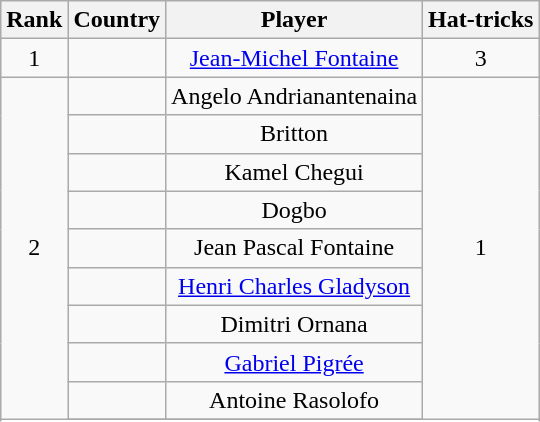<table class="wikitable" style="text-align:center;">
<tr>
<th>Rank</th>
<th>Country</th>
<th>Player</th>
<th>Hat-tricks</th>
</tr>
<tr>
<td>1</td>
<td></td>
<td><a href='#'>Jean-Michel Fontaine</a></td>
<td>3</td>
</tr>
<tr>
<td rowspan=10>2</td>
<td></td>
<td>Angelo Andrianantenaina</td>
<td rowspan=10>1</td>
</tr>
<tr>
<td></td>
<td>Britton</td>
</tr>
<tr>
<td></td>
<td>Kamel Chegui</td>
</tr>
<tr>
<td></td>
<td>Dogbo</td>
</tr>
<tr>
<td></td>
<td>Jean Pascal Fontaine</td>
</tr>
<tr>
<td></td>
<td><a href='#'>Henri Charles Gladyson</a></td>
</tr>
<tr>
<td></td>
<td>Dimitri Ornana</td>
</tr>
<tr>
<td></td>
<td><a href='#'>Gabriel Pigrée</a></td>
</tr>
<tr>
<td></td>
<td>Antoine Rasolofo</td>
</tr>
<tr>
</tr>
</table>
